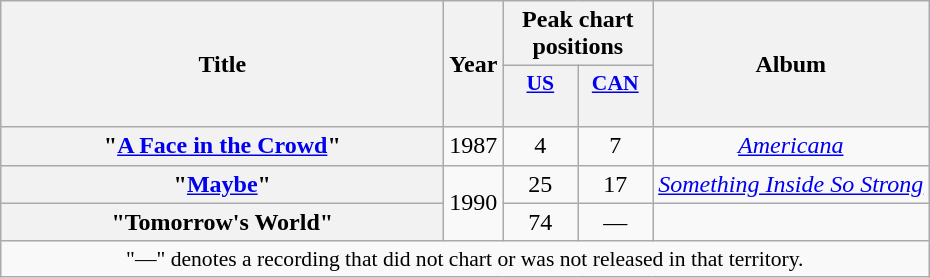<table class="wikitable plainrowheaders" style="text-align:center;">
<tr>
<th scope="col" rowspan="2" style="width:18em;">Title</th>
<th scope="col" rowspan="2">Year</th>
<th scope="col" colspan="2">Peak chart<br>positions</th>
<th scope="col" rowspan="2">Album</th>
</tr>
<tr>
<th scope="col" style="width:3em;font-size:90%;"><a href='#'>US<br></a><br></th>
<th scope="col" style="width:3em;font-size:90%;"><a href='#'>CAN<br></a><br></th>
</tr>
<tr>
<th scope="row">"<a href='#'>A Face in the Crowd</a>"<br></th>
<td>1987</td>
<td>4</td>
<td>7</td>
<td><em><a href='#'>Americana</a></em></td>
</tr>
<tr>
<th scope="row">"<a href='#'>Maybe</a>"<br></th>
<td rowspan="2">1990</td>
<td>25</td>
<td>17</td>
<td><em><a href='#'>Something Inside So Strong</a></em></td>
</tr>
<tr>
<th scope="row">"Tomorrow's World"</th>
<td>74</td>
<td>—</td>
<td></td>
</tr>
<tr>
<td colspan="5" style="font-size:90%">"—" denotes a recording that did not chart or was not released in that territory.</td>
</tr>
</table>
